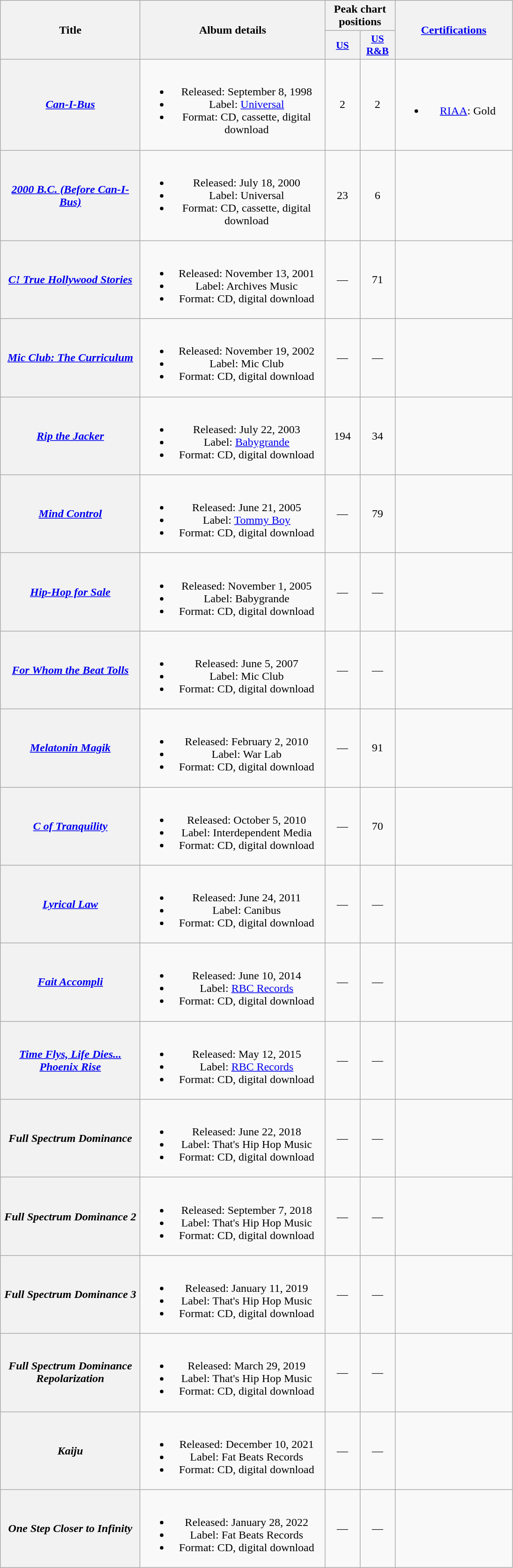<table class="wikitable plainrowheaders" style="text-align:center;">
<tr>
<th scope="col" rowspan="2" style="width:12em;">Title</th>
<th scope="col" rowspan="2" style="width:16em;">Album details</th>
<th scope="col" colspan="2">Peak chart positions</th>
<th scope="col" rowspan="2" style="width:10em;"><a href='#'>Certifications</a></th>
</tr>
<tr>
<th scope="col" style="width:3em;font-size:90%;"><a href='#'>US</a></th>
<th scope="col" style="width:3em;font-size:90%;"><a href='#'>US<br>R&B</a></th>
</tr>
<tr>
<th scope="row"><em><a href='#'>Can-I-Bus</a></em></th>
<td><br><ul><li>Released: September 8, 1998</li><li>Label: <a href='#'>Universal</a></li><li>Format: CD, cassette, digital download</li></ul></td>
<td>2</td>
<td>2</td>
<td><br><ul><li><a href='#'>RIAA</a>: Gold</li></ul></td>
</tr>
<tr>
<th scope="row"><em><a href='#'>2000 B.C. (Before Can-I-Bus)</a></em></th>
<td><br><ul><li>Released: July 18, 2000</li><li>Label: Universal</li><li>Format: CD, cassette, digital download</li></ul></td>
<td>23</td>
<td>6</td>
<td></td>
</tr>
<tr>
<th scope="row"><em><a href='#'>C! True Hollywood Stories</a></em></th>
<td><br><ul><li>Released: November 13, 2001</li><li>Label: Archives Music</li><li>Format: CD, digital download</li></ul></td>
<td>—</td>
<td>71</td>
<td></td>
</tr>
<tr>
<th scope="row"><em><a href='#'>Mic Club: The Curriculum</a></em></th>
<td><br><ul><li>Released: November 19, 2002</li><li>Label: Mic Club</li><li>Format: CD, digital download</li></ul></td>
<td>—</td>
<td>—</td>
<td></td>
</tr>
<tr>
<th scope="row"><em><a href='#'>Rip the Jacker</a></em></th>
<td><br><ul><li>Released: July 22, 2003</li><li>Label: <a href='#'>Babygrande</a></li><li>Format: CD, digital download</li></ul></td>
<td>194</td>
<td>34</td>
<td></td>
</tr>
<tr>
<th scope="row"><em><a href='#'>Mind Control</a></em></th>
<td><br><ul><li>Released: June 21, 2005</li><li>Label: <a href='#'>Tommy Boy</a></li><li>Format: CD, digital download</li></ul></td>
<td>—</td>
<td>79</td>
<td></td>
</tr>
<tr>
<th scope="row"><em><a href='#'>Hip-Hop for Sale</a></em></th>
<td><br><ul><li>Released: November 1, 2005</li><li>Label: Babygrande</li><li>Format: CD, digital download</li></ul></td>
<td>—</td>
<td>—</td>
<td></td>
</tr>
<tr>
<th scope="row"><em><a href='#'>For Whom the Beat Tolls</a></em></th>
<td><br><ul><li>Released: June 5, 2007</li><li>Label: Mic Club</li><li>Format: CD, digital download</li></ul></td>
<td>—</td>
<td>—</td>
<td></td>
</tr>
<tr>
<th scope="row"><em><a href='#'>Melatonin Magik</a></em></th>
<td><br><ul><li>Released: February 2, 2010</li><li>Label: War Lab</li><li>Format: CD, digital download</li></ul></td>
<td>—</td>
<td>91</td>
<td></td>
</tr>
<tr>
<th scope="row"><em><a href='#'>C of Tranquility</a></em></th>
<td><br><ul><li>Released: October 5, 2010</li><li>Label: Interdependent Media</li><li>Format: CD, digital download</li></ul></td>
<td>—</td>
<td>70</td>
<td></td>
</tr>
<tr>
<th scope="row"><em><a href='#'>Lyrical Law</a></em></th>
<td><br><ul><li>Released: June 24, 2011</li><li>Label: Canibus</li><li>Format: CD, digital download</li></ul></td>
<td>—</td>
<td>—</td>
<td></td>
</tr>
<tr>
<th scope="row"><em><a href='#'>Fait Accompli</a></em></th>
<td><br><ul><li>Released: June 10, 2014</li><li>Label: <a href='#'>RBC Records</a></li><li>Format: CD, digital download</li></ul></td>
<td>—</td>
<td>—</td>
<td></td>
</tr>
<tr>
<th scope="row"><em><a href='#'>Time Flys, Life Dies... Phoenix Rise</a></em></th>
<td><br><ul><li>Released: May 12, 2015</li><li>Label: <a href='#'>RBC Records</a></li><li>Format: CD, digital download</li></ul></td>
<td>—</td>
<td>—</td>
<td></td>
</tr>
<tr>
<th scope="row"><em>Full Spectrum Dominance</em></th>
<td><br><ul><li>Released: June 22, 2018</li><li>Label: That's Hip Hop Music</li><li>Format: CD, digital download</li></ul></td>
<td>—</td>
<td>—</td>
<td></td>
</tr>
<tr>
<th scope="row"><em>Full Spectrum Dominance 2</em></th>
<td><br><ul><li>Released: September 7, 2018</li><li>Label: That's Hip Hop Music</li><li>Format: CD, digital download</li></ul></td>
<td>—</td>
<td>—</td>
<td></td>
</tr>
<tr>
<th scope="row"><em>Full Spectrum Dominance 3</em></th>
<td><br><ul><li>Released: January 11, 2019</li><li>Label: That's Hip Hop Music</li><li>Format: CD, digital download</li></ul></td>
<td>—</td>
<td>—</td>
<td></td>
</tr>
<tr>
<th scope="row"><em>Full Spectrum Dominance Repolarization</em></th>
<td><br><ul><li>Released: March 29, 2019</li><li>Label: That's Hip Hop Music</li><li>Format: CD, digital download</li></ul></td>
<td>—</td>
<td>—</td>
<td></td>
</tr>
<tr>
<th scope="row"><em>Kaiju</em></th>
<td><br><ul><li>Released: December 10, 2021</li><li>Label: Fat Beats Records</li><li>Format: CD, digital download</li></ul></td>
<td>—</td>
<td>—</td>
<td></td>
</tr>
<tr>
<th scope="row"><em>One Step Closer to Infinity</em></th>
<td><br><ul><li>Released: January 28, 2022</li><li>Label: Fat Beats Records</li><li>Format: CD, digital download</li></ul></td>
<td>—</td>
<td>—</td>
<td></td>
</tr>
</table>
